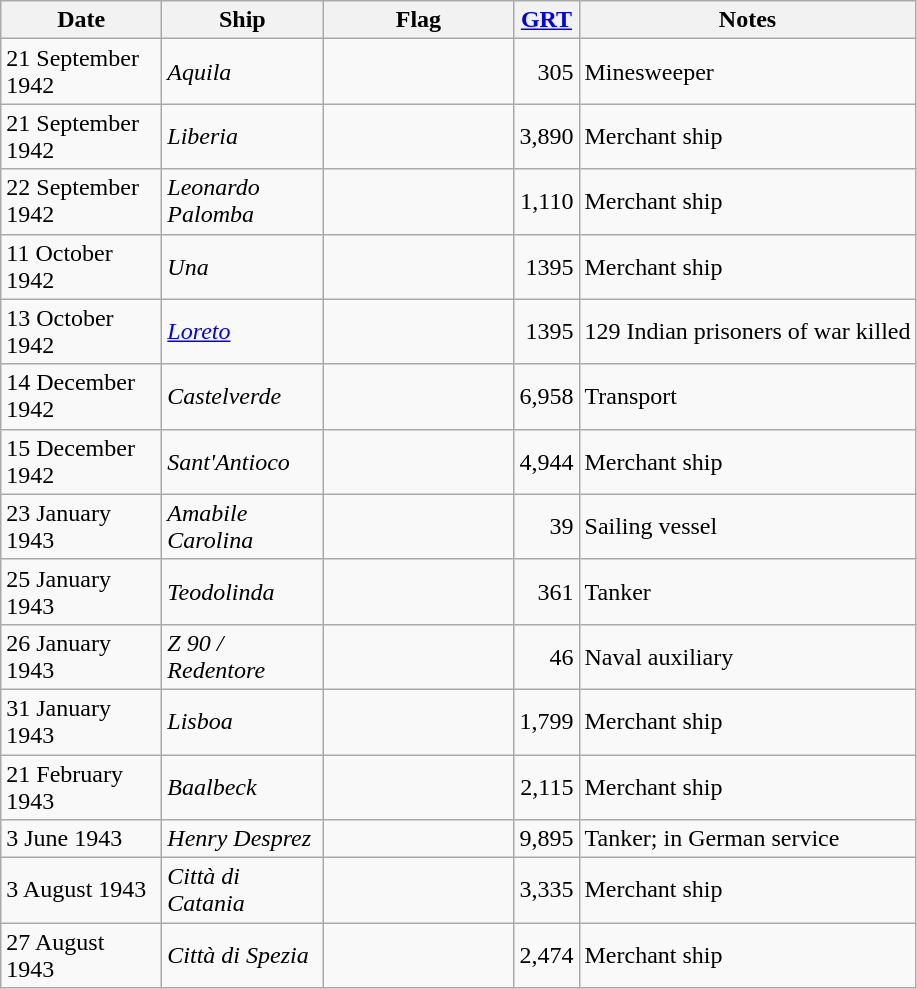<table class="wikitable sortable">
<tr>
<th width="100px">Date</th>
<th width="100px">Ship</th>
<th width="120px">Flag</th>
<th width="20px"><a href='#'>GRT</a></th>
<th>Notes</th>
</tr>
<tr>
<td>21 September 1942</td>
<td><em>Aquila</em></td>
<td></td>
<td align="right">305</td>
<td>Minesweeper</td>
</tr>
<tr>
<td>21 September 1942</td>
<td><em>Liberia</em></td>
<td></td>
<td align="right">3,890</td>
<td>Merchant ship</td>
</tr>
<tr>
<td>22 September 1942</td>
<td><em>Leonardo Palomba</em></td>
<td></td>
<td align="right">1,110</td>
<td>Merchant ship</td>
</tr>
<tr>
<td>11 October 1942</td>
<td><em>Una</em></td>
<td></td>
<td align="right">1395</td>
<td>Merchant ship</td>
</tr>
<tr>
<td>13 October 1942</td>
<td><em><a href='#'>Loreto</a></em></td>
<td></td>
<td align="right">1395</td>
<td>129 Indian prisoners of war killed</td>
</tr>
<tr>
<td>14 December 1942</td>
<td><em>Castelverde</em></td>
<td></td>
<td align="right">6,958</td>
<td>Transport</td>
</tr>
<tr>
<td>15 December 1942</td>
<td><em>Sant'Antioco</em></td>
<td></td>
<td align="right">4,944</td>
<td>Merchant ship</td>
</tr>
<tr>
<td>23 January 1943</td>
<td><em>Amabile Carolina</em></td>
<td></td>
<td align="right">39</td>
<td>Sailing vessel</td>
</tr>
<tr>
<td>25 January 1943</td>
<td><em>Teodolinda</em></td>
<td></td>
<td align="right">361</td>
<td>Tanker</td>
</tr>
<tr>
<td>26 January 1943</td>
<td><em>Z 90 / Redentore</em></td>
<td></td>
<td align="right">46</td>
<td>Naval auxiliary</td>
</tr>
<tr>
<td>31 January 1943</td>
<td><em>Lisboa</em></td>
<td></td>
<td align="right">1,799</td>
<td>Merchant ship</td>
</tr>
<tr>
<td>21 February 1943</td>
<td><em>Baalbeck</em></td>
<td></td>
<td align="right">2,115</td>
<td>Merchant ship</td>
</tr>
<tr>
<td>3 June 1943</td>
<td><em>Henry Desprez</em></td>
<td></td>
<td align="right">9,895</td>
<td>Tanker; in German service</td>
</tr>
<tr>
<td>3 August 1943</td>
<td><em>Città di Catania</em></td>
<td></td>
<td align="right">3,335</td>
<td>Merchant ship</td>
</tr>
<tr>
<td>27 August 1943</td>
<td><em>Città di Spezia</em></td>
<td></td>
<td align="right">2,474</td>
<td>Merchant ship</td>
</tr>
</table>
